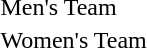<table>
<tr>
<td>Men's Team</td>
<td align=center></td>
<td align=center></td>
<td align=center></td>
</tr>
<tr>
<td>Women's Team</td>
<td align=center></td>
<td align=center></td>
<td align=center></td>
</tr>
</table>
